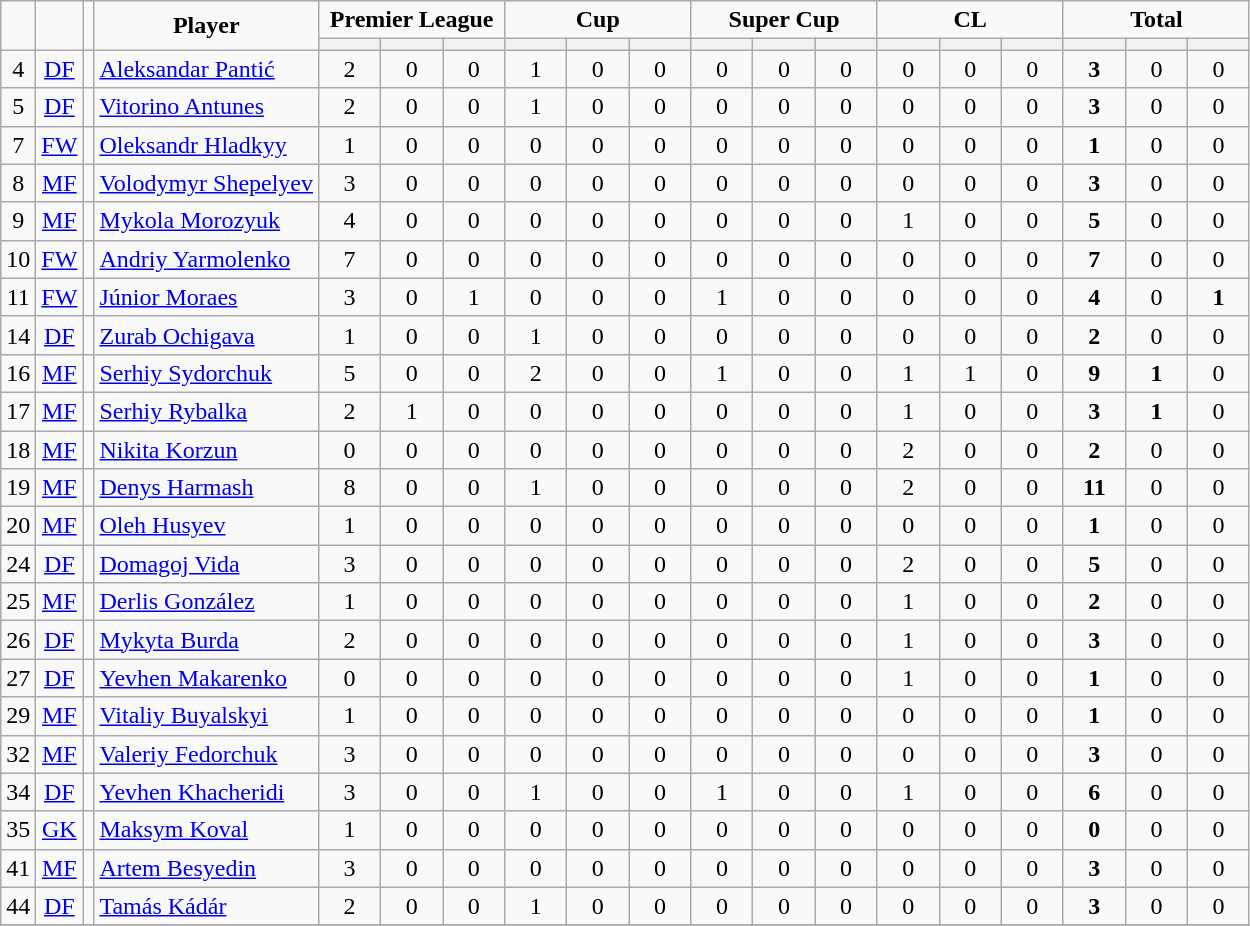<table class="wikitable" style="text-align:center;">
<tr>
<td rowspan="2" !width=15><strong></strong></td>
<td rowspan="2" !width=15><strong></strong></td>
<td rowspan="2" !width=15><strong></strong></td>
<td rowspan="2" !width=120><strong>Player</strong></td>
<td colspan="3"><strong>Premier League</strong></td>
<td colspan="3"><strong>Cup</strong></td>
<td colspan="3"><strong>Super Cup</strong></td>
<td colspan="3"><strong>CL</strong></td>
<td colspan="3"><strong>Total</strong></td>
</tr>
<tr>
<th width=34; background:#fe9;"></th>
<th width=34; background:#fe9;"></th>
<th width=34; background:#ff8888;"></th>
<th width=34; background:#fe9;"></th>
<th width=34; background:#fe9;"></th>
<th width=34; background:#ff8888;"></th>
<th width=34; background:#fe9;"></th>
<th width=34; background:#fe9;"></th>
<th width=34; background:#ff8888;"></th>
<th width=34; background:#fe9;"></th>
<th width=34; background:#fe9;"></th>
<th width=34; background:#ff8888;"></th>
<th width=34; background:#fe9;"></th>
<th width=34; background:#fe9;"></th>
<th width=34; background:#ff8888;"></th>
</tr>
<tr>
<td>4</td>
<td><a href='#'>DF</a></td>
<td></td>
<td align=left><a href='#'>Aleksandar Pantić</a></td>
<td>2</td>
<td>0</td>
<td>0</td>
<td>1</td>
<td>0</td>
<td>0</td>
<td>0</td>
<td>0</td>
<td>0</td>
<td>0</td>
<td>0</td>
<td>0</td>
<td><strong>3</strong></td>
<td>0</td>
<td>0</td>
</tr>
<tr>
<td>5</td>
<td><a href='#'>DF</a></td>
<td></td>
<td align=left><a href='#'>Vitorino Antunes</a></td>
<td>2</td>
<td>0</td>
<td>0</td>
<td>1</td>
<td>0</td>
<td>0</td>
<td>0</td>
<td>0</td>
<td>0</td>
<td>0</td>
<td>0</td>
<td>0</td>
<td><strong>3</strong></td>
<td>0</td>
<td>0</td>
</tr>
<tr>
<td>7</td>
<td><a href='#'>FW</a></td>
<td></td>
<td align=left><a href='#'>Oleksandr Hladkyy</a></td>
<td>1</td>
<td>0</td>
<td>0</td>
<td>0</td>
<td>0</td>
<td>0</td>
<td>0</td>
<td>0</td>
<td>0</td>
<td>0</td>
<td>0</td>
<td>0</td>
<td><strong>1</strong></td>
<td>0</td>
<td>0</td>
</tr>
<tr>
<td>8</td>
<td><a href='#'>MF</a></td>
<td></td>
<td align=left><a href='#'>Volodymyr Shepelyev</a></td>
<td>3</td>
<td>0</td>
<td>0</td>
<td>0</td>
<td>0</td>
<td>0</td>
<td>0</td>
<td>0</td>
<td>0</td>
<td>0</td>
<td>0</td>
<td>0</td>
<td><strong>3</strong></td>
<td>0</td>
<td>0</td>
</tr>
<tr>
<td>9</td>
<td><a href='#'>MF</a></td>
<td></td>
<td align=left><a href='#'>Mykola Morozyuk</a></td>
<td>4</td>
<td>0</td>
<td>0</td>
<td>0</td>
<td>0</td>
<td>0</td>
<td>0</td>
<td>0</td>
<td>0</td>
<td>1</td>
<td>0</td>
<td>0</td>
<td><strong>5</strong></td>
<td>0</td>
<td>0</td>
</tr>
<tr>
<td>10</td>
<td><a href='#'>FW</a></td>
<td></td>
<td align=left><a href='#'>Andriy Yarmolenko</a></td>
<td>7</td>
<td>0</td>
<td>0</td>
<td>0</td>
<td>0</td>
<td>0</td>
<td>0</td>
<td>0</td>
<td>0</td>
<td>0</td>
<td>0</td>
<td>0</td>
<td><strong>7</strong></td>
<td>0</td>
<td>0</td>
</tr>
<tr>
<td>11</td>
<td><a href='#'>FW</a></td>
<td></td>
<td align=left><a href='#'>Júnior Moraes</a></td>
<td>3</td>
<td>0</td>
<td>1</td>
<td>0</td>
<td>0</td>
<td>0</td>
<td>1</td>
<td>0</td>
<td>0</td>
<td>0</td>
<td>0</td>
<td>0</td>
<td><strong>4</strong></td>
<td>0</td>
<td><strong>1</strong></td>
</tr>
<tr>
<td>14</td>
<td><a href='#'>DF</a></td>
<td></td>
<td align=left><a href='#'>Zurab Ochigava</a></td>
<td>1</td>
<td>0</td>
<td>0</td>
<td>1</td>
<td>0</td>
<td>0</td>
<td>0</td>
<td>0</td>
<td>0</td>
<td>0</td>
<td>0</td>
<td>0</td>
<td><strong>2</strong></td>
<td>0</td>
<td>0</td>
</tr>
<tr>
<td>16</td>
<td><a href='#'>MF</a></td>
<td></td>
<td align=left><a href='#'>Serhiy Sydorchuk</a></td>
<td>5</td>
<td>0</td>
<td>0</td>
<td>2</td>
<td>0</td>
<td>0</td>
<td>1</td>
<td>0</td>
<td>0</td>
<td>1</td>
<td>1</td>
<td>0</td>
<td><strong>9</strong></td>
<td><strong>1</strong></td>
<td>0</td>
</tr>
<tr>
<td>17</td>
<td><a href='#'>MF</a></td>
<td></td>
<td align=left><a href='#'>Serhiy Rybalka</a></td>
<td>2</td>
<td>1</td>
<td>0</td>
<td>0</td>
<td>0</td>
<td>0</td>
<td>0</td>
<td>0</td>
<td>0</td>
<td>1</td>
<td>0</td>
<td>0</td>
<td><strong>3</strong></td>
<td><strong>1</strong></td>
<td>0</td>
</tr>
<tr>
<td>18</td>
<td><a href='#'>MF</a></td>
<td></td>
<td align=left><a href='#'>Nikita Korzun</a></td>
<td>0</td>
<td>0</td>
<td>0</td>
<td>0</td>
<td>0</td>
<td>0</td>
<td>0</td>
<td>0</td>
<td>0</td>
<td>2</td>
<td>0</td>
<td>0</td>
<td><strong>2</strong></td>
<td>0</td>
<td>0</td>
</tr>
<tr>
<td>19</td>
<td><a href='#'>MF</a></td>
<td></td>
<td align=left><a href='#'>Denys Harmash</a></td>
<td>8</td>
<td>0</td>
<td>0</td>
<td>1</td>
<td>0</td>
<td>0</td>
<td>0</td>
<td>0</td>
<td>0</td>
<td>2</td>
<td>0</td>
<td>0</td>
<td><strong>11</strong></td>
<td>0</td>
<td>0</td>
</tr>
<tr>
<td>20</td>
<td><a href='#'>MF</a></td>
<td></td>
<td align=left><a href='#'>Oleh Husyev</a></td>
<td>1</td>
<td>0</td>
<td>0</td>
<td>0</td>
<td>0</td>
<td>0</td>
<td>0</td>
<td>0</td>
<td>0</td>
<td>0</td>
<td>0</td>
<td>0</td>
<td><strong>1</strong></td>
<td>0</td>
<td>0</td>
</tr>
<tr>
<td>24</td>
<td><a href='#'>DF</a></td>
<td></td>
<td align=left><a href='#'>Domagoj Vida</a></td>
<td>3</td>
<td>0</td>
<td>0</td>
<td>0</td>
<td>0</td>
<td>0</td>
<td>0</td>
<td>0</td>
<td>0</td>
<td>2</td>
<td>0</td>
<td>0</td>
<td><strong>5</strong></td>
<td>0</td>
<td>0</td>
</tr>
<tr>
<td>25</td>
<td><a href='#'>MF</a></td>
<td></td>
<td align=left><a href='#'>Derlis González</a></td>
<td>1</td>
<td>0</td>
<td>0</td>
<td>0</td>
<td>0</td>
<td>0</td>
<td>0</td>
<td>0</td>
<td>0</td>
<td>1</td>
<td>0</td>
<td>0</td>
<td><strong>2</strong></td>
<td>0</td>
<td>0</td>
</tr>
<tr>
<td>26</td>
<td><a href='#'>DF</a></td>
<td></td>
<td align=left><a href='#'>Mykyta Burda</a></td>
<td>2</td>
<td>0</td>
<td>0</td>
<td>0</td>
<td>0</td>
<td>0</td>
<td>0</td>
<td>0</td>
<td>0</td>
<td>1</td>
<td>0</td>
<td>0</td>
<td><strong>3</strong></td>
<td>0</td>
<td>0</td>
</tr>
<tr>
<td>27</td>
<td><a href='#'>DF</a></td>
<td></td>
<td align=left><a href='#'>Yevhen Makarenko</a></td>
<td>0</td>
<td>0</td>
<td>0</td>
<td>0</td>
<td>0</td>
<td>0</td>
<td>0</td>
<td>0</td>
<td>0</td>
<td>1</td>
<td>0</td>
<td>0</td>
<td><strong>1</strong></td>
<td>0</td>
<td>0</td>
</tr>
<tr>
<td>29</td>
<td><a href='#'>MF</a></td>
<td></td>
<td align=left><a href='#'>Vitaliy Buyalskyi</a></td>
<td>1</td>
<td>0</td>
<td>0</td>
<td>0</td>
<td>0</td>
<td>0</td>
<td>0</td>
<td>0</td>
<td>0</td>
<td>0</td>
<td>0</td>
<td>0</td>
<td><strong>1</strong></td>
<td>0</td>
<td>0</td>
</tr>
<tr>
<td>32</td>
<td><a href='#'>MF</a></td>
<td></td>
<td align=left><a href='#'>Valeriy Fedorchuk</a></td>
<td>3</td>
<td>0</td>
<td>0</td>
<td>0</td>
<td>0</td>
<td>0</td>
<td>0</td>
<td>0</td>
<td>0</td>
<td>0</td>
<td>0</td>
<td>0</td>
<td><strong>3</strong></td>
<td>0</td>
<td>0</td>
</tr>
<tr>
<td>34</td>
<td><a href='#'>DF</a></td>
<td></td>
<td align=left><a href='#'>Yevhen Khacheridi</a></td>
<td>3</td>
<td>0</td>
<td>0</td>
<td>1</td>
<td>0</td>
<td>0</td>
<td>1</td>
<td>0</td>
<td>0</td>
<td>1</td>
<td>0</td>
<td>0</td>
<td><strong>6</strong></td>
<td>0</td>
<td>0</td>
</tr>
<tr>
<td>35</td>
<td><a href='#'>GK</a></td>
<td></td>
<td align=left><a href='#'>Maksym Koval</a></td>
<td>1</td>
<td>0</td>
<td>0</td>
<td>0</td>
<td>0</td>
<td>0</td>
<td>0</td>
<td>0</td>
<td>0</td>
<td>0</td>
<td>0</td>
<td>0</td>
<td><strong>0</strong></td>
<td>0</td>
<td>0</td>
</tr>
<tr>
<td>41</td>
<td><a href='#'>MF</a></td>
<td></td>
<td align=left><a href='#'>Artem Besyedin</a></td>
<td>3</td>
<td>0</td>
<td>0</td>
<td>0</td>
<td>0</td>
<td>0</td>
<td>0</td>
<td>0</td>
<td>0</td>
<td>0</td>
<td>0</td>
<td>0</td>
<td><strong>3</strong></td>
<td>0</td>
<td>0</td>
</tr>
<tr>
<td>44</td>
<td><a href='#'>DF</a></td>
<td></td>
<td align=left><a href='#'>Tamás Kádár</a></td>
<td>2</td>
<td>0</td>
<td>0</td>
<td>1</td>
<td>0</td>
<td>0</td>
<td>0</td>
<td>0</td>
<td>0</td>
<td>0</td>
<td>0</td>
<td>0</td>
<td><strong>3</strong></td>
<td>0</td>
<td>0</td>
</tr>
<tr>
</tr>
</table>
